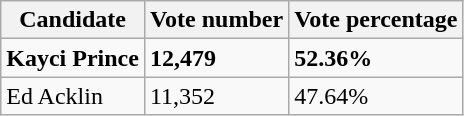<table class="wikitable">
<tr>
<th>Candidate</th>
<th>Vote number</th>
<th>Vote percentage</th>
</tr>
<tr>
<td><strong>Kayci Prince</strong></td>
<td><strong>12,479</strong></td>
<td><strong>52.36%</strong></td>
</tr>
<tr>
<td>Ed Acklin</td>
<td>11,352</td>
<td>47.64%</td>
</tr>
</table>
